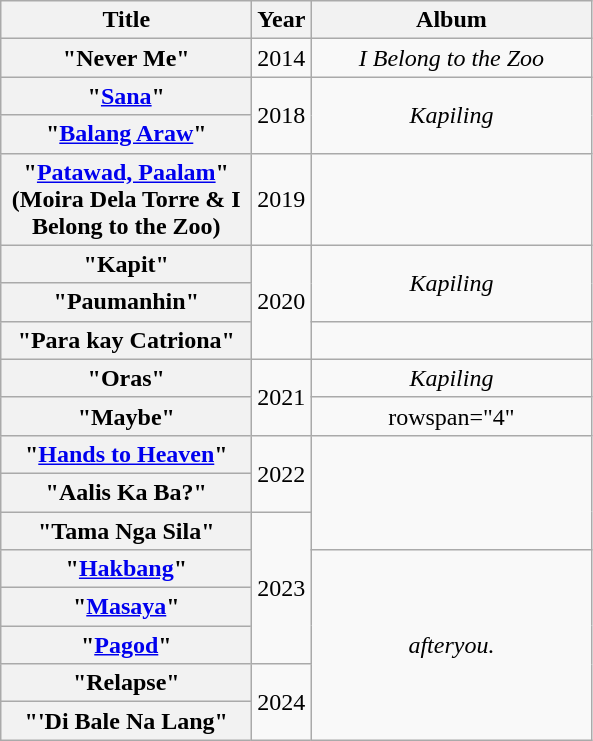<table class="wikitable plainrowheaders" style="text-align:center;">
<tr>
<th scope="col" style="width:160px;">Title</th>
<th scope="col">Year</th>
<th scope="col" style="width:180px;">Album</th>
</tr>
<tr>
<th scope="row">"Never Me"</th>
<td>2014</td>
<td><em>I Belong to the Zoo</em></td>
</tr>
<tr>
<th scope="row">"<a href='#'>Sana</a>"</th>
<td rowspan="2">2018</td>
<td rowspan="2"><em>Kapiling</em></td>
</tr>
<tr>
<th scope="row">"<a href='#'>Balang Araw</a>"</th>
</tr>
<tr>
<th scope="row">"<a href='#'>Patawad, Paalam</a>"<br><span>(Moira Dela Torre & I Belong to the Zoo)</span></th>
<td>2019</td>
<td></td>
</tr>
<tr>
<th scope="row">"Kapit"</th>
<td rowspan="3">2020</td>
<td rowspan="2"><em>Kapiling</em></td>
</tr>
<tr>
<th scope="row">"Paumanhin"</th>
</tr>
<tr>
<th scope="row">"Para kay Catriona"</th>
<td></td>
</tr>
<tr>
<th scope="row">"Oras"</th>
<td rowspan="2">2021</td>
<td><em>Kapiling</em></td>
</tr>
<tr>
<th scope="row">"Maybe"</th>
<td>rowspan="4" </td>
</tr>
<tr>
<th scope="row">"<a href='#'>Hands to Heaven</a>"</th>
<td rowspan="2">2022</td>
</tr>
<tr>
<th scope="row">"Aalis Ka Ba?"</th>
</tr>
<tr>
<th scope="row">"Tama Nga Sila"</th>
<td rowspan="4">2023</td>
</tr>
<tr>
<th scope="row">"<a href='#'>Hakbang</a>"</th>
<td rowspan="7"><em>afteryou.</em></td>
</tr>
<tr>
<th scope="row">"<a href='#'>Masaya</a>"</th>
</tr>
<tr>
<th scope="row">"<a href='#'>Pagod</a>"</th>
</tr>
<tr>
<th scope="row">"Relapse"</th>
<td rowspan="3">2024</td>
</tr>
<tr>
<th scope="row">"'Di Bale Na Lang"</th>
</tr>
</table>
